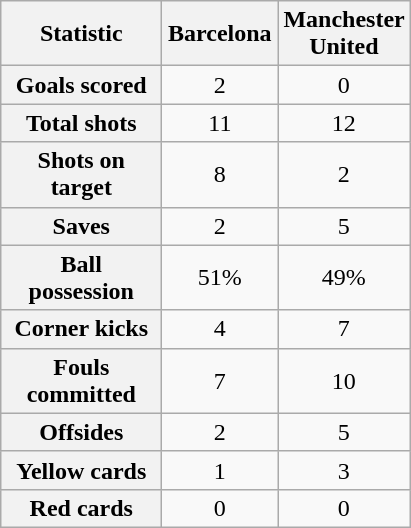<table class="wikitable plainrowheaders" style="text-align:center">
<tr>
<th scope="col" style="width:100px">Statistic</th>
<th scope="col" style="width:70px">Barcelona</th>
<th scope="col" style="width:70px">Manchester United</th>
</tr>
<tr>
<th scope=row>Goals scored</th>
<td>2</td>
<td>0</td>
</tr>
<tr>
<th scope=row>Total shots</th>
<td>11</td>
<td>12</td>
</tr>
<tr>
<th scope=row>Shots on target</th>
<td>8</td>
<td>2</td>
</tr>
<tr>
<th scope=row>Saves</th>
<td>2</td>
<td>5</td>
</tr>
<tr>
<th scope=row>Ball possession</th>
<td>51%</td>
<td>49%</td>
</tr>
<tr>
<th scope=row>Corner kicks</th>
<td>4</td>
<td>7</td>
</tr>
<tr>
<th scope=row>Fouls committed</th>
<td>7</td>
<td>10</td>
</tr>
<tr>
<th scope=row>Offsides</th>
<td>2</td>
<td>5</td>
</tr>
<tr>
<th scope=row>Yellow cards</th>
<td>1</td>
<td>3</td>
</tr>
<tr>
<th scope=row>Red cards</th>
<td>0</td>
<td>0</td>
</tr>
</table>
